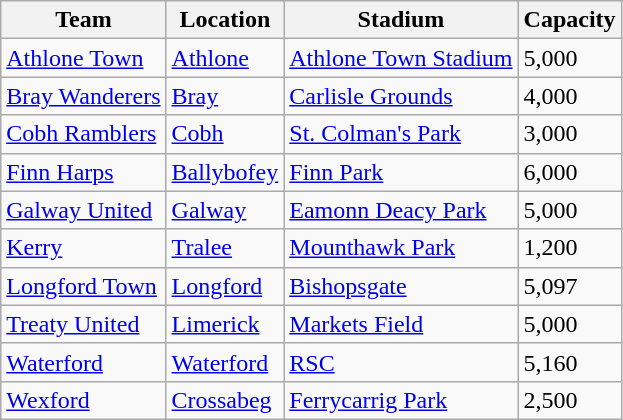<table class="wikitable sortable">
<tr>
<th>Team</th>
<th>Location</th>
<th>Stadium</th>
<th>Capacity</th>
</tr>
<tr>
<td><a href='#'>Athlone Town</a></td>
<td><a href='#'>Athlone</a></td>
<td><a href='#'>Athlone Town Stadium</a></td>
<td>5,000</td>
</tr>
<tr>
<td><a href='#'>Bray Wanderers</a></td>
<td><a href='#'>Bray</a></td>
<td><a href='#'>Carlisle Grounds</a></td>
<td>4,000</td>
</tr>
<tr>
<td><a href='#'>Cobh Ramblers</a></td>
<td><a href='#'>Cobh</a></td>
<td><a href='#'>St. Colman's Park</a></td>
<td>3,000</td>
</tr>
<tr>
<td><a href='#'>Finn Harps</a></td>
<td><a href='#'>Ballybofey</a></td>
<td><a href='#'>Finn Park</a></td>
<td>6,000</td>
</tr>
<tr>
<td><a href='#'>Galway United</a></td>
<td><a href='#'>Galway</a></td>
<td><a href='#'>Eamonn Deacy Park</a></td>
<td>5,000</td>
</tr>
<tr>
<td><a href='#'>Kerry</a></td>
<td><a href='#'>Tralee</a></td>
<td><a href='#'>Mounthawk Park</a></td>
<td>1,200</td>
</tr>
<tr>
<td><a href='#'>Longford Town</a></td>
<td><a href='#'>Longford</a></td>
<td><a href='#'>Bishopsgate</a></td>
<td>5,097</td>
</tr>
<tr>
<td><a href='#'>Treaty United</a></td>
<td><a href='#'>Limerick</a></td>
<td><a href='#'>Markets Field</a></td>
<td>5,000</td>
</tr>
<tr>
<td><a href='#'>Waterford</a></td>
<td><a href='#'>Waterford</a></td>
<td><a href='#'>RSC</a></td>
<td>5,160</td>
</tr>
<tr>
<td><a href='#'>Wexford</a></td>
<td><a href='#'>Crossabeg</a></td>
<td><a href='#'>Ferrycarrig Park</a></td>
<td>2,500</td>
</tr>
</table>
